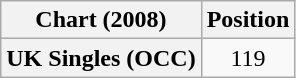<table class="wikitable plainrowheaders" style="text-align:center">
<tr>
<th scope="col">Chart (2008)</th>
<th scope="col">Position</th>
</tr>
<tr>
<th scope="row">UK Singles (OCC)</th>
<td>119</td>
</tr>
</table>
